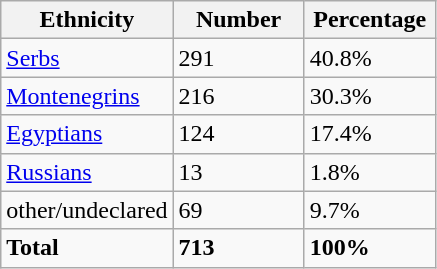<table class="wikitable">
<tr>
<th width="100px">Ethnicity</th>
<th width="80px">Number</th>
<th width="80px">Percentage</th>
</tr>
<tr>
<td><a href='#'>Serbs</a></td>
<td>291</td>
<td>40.8%</td>
</tr>
<tr>
<td><a href='#'>Montenegrins</a></td>
<td>216</td>
<td>30.3%</td>
</tr>
<tr>
<td><a href='#'>Egyptians</a></td>
<td>124</td>
<td>17.4%</td>
</tr>
<tr>
<td><a href='#'>Russians</a></td>
<td>13</td>
<td>1.8%</td>
</tr>
<tr>
<td>other/undeclared</td>
<td>69</td>
<td>9.7%</td>
</tr>
<tr>
<td><strong>Total</strong></td>
<td><strong>713</strong></td>
<td><strong>100%</strong></td>
</tr>
</table>
